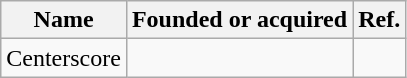<table class="wikitable sortable">
<tr>
<th>Name</th>
<th>Founded or acquired</th>
<th>Ref.</th>
</tr>
<tr>
<td>Centerscore</td>
<td></td>
<td></td>
</tr>
</table>
